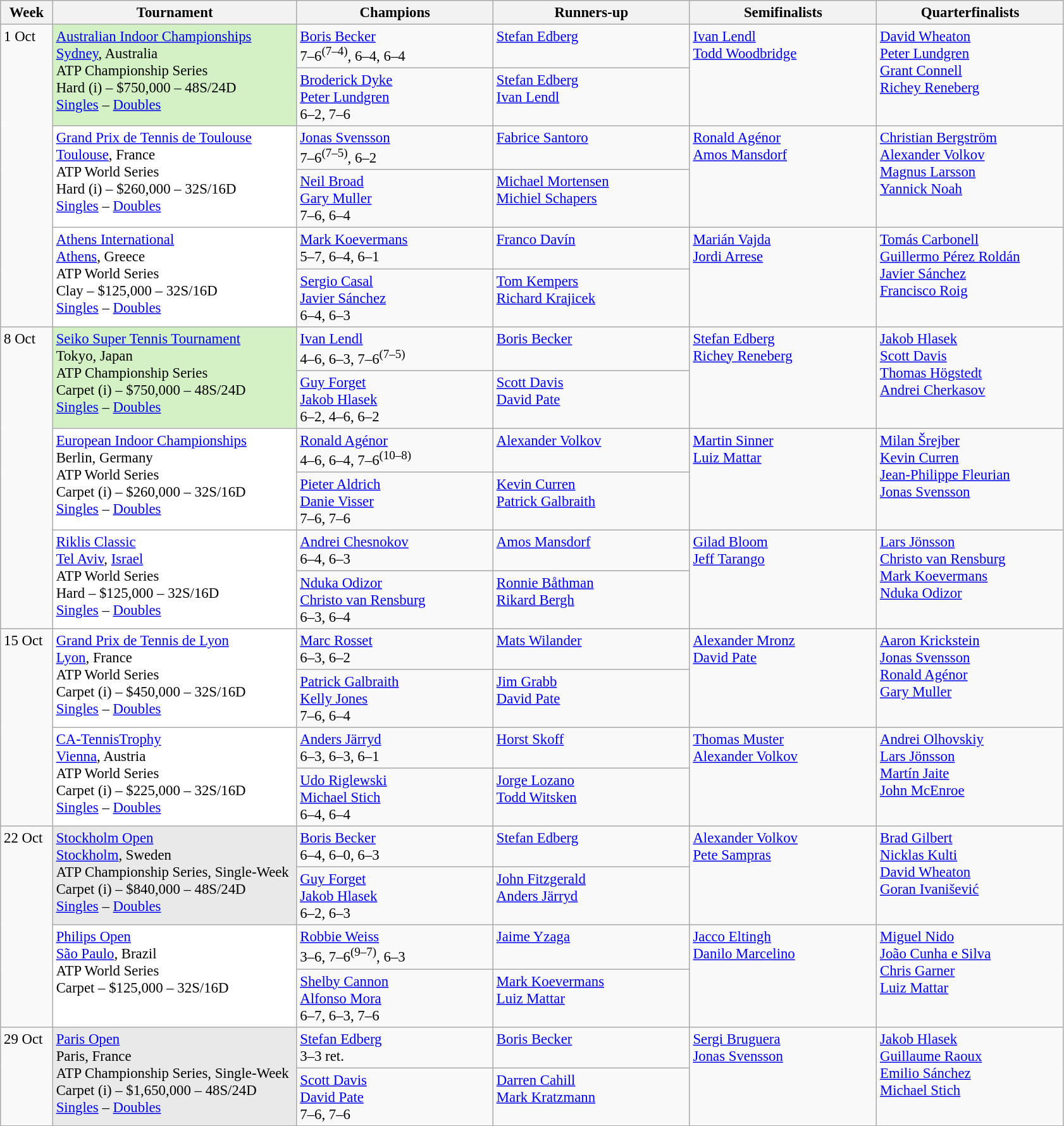<table class=wikitable style=font-size:95%>
<tr>
<th style="width:48px;">Week</th>
<th style="width:250px;">Tournament</th>
<th style="width:200px;">Champions</th>
<th style="width:200px;">Runners-up</th>
<th style="width:190px;">Semifinalists</th>
<th style="width:190px;">Quarterfinalists</th>
</tr>
<tr valign=top>
<td rowspan=6>1 Oct</td>
<td style="background:#D4F1C5;" rowspan=2><a href='#'>Australian Indoor Championships</a> <br> <a href='#'>Sydney</a>, Australia <br> ATP Championship Series <br> Hard (i) – $750,000 – 48S/24D <br><a href='#'>Singles</a> – <a href='#'>Doubles</a></td>
<td> <a href='#'>Boris Becker</a> <br> 7–6<sup>(7–4)</sup>, 6–4, 6–4</td>
<td> <a href='#'>Stefan Edberg</a></td>
<td rowspan=2> <a href='#'>Ivan Lendl</a> <br>  <a href='#'>Todd Woodbridge</a></td>
<td rowspan=2> <a href='#'>David Wheaton</a> <br>  <a href='#'>Peter Lundgren</a> <br>  <a href='#'>Grant Connell</a> <br>  <a href='#'>Richey Reneberg</a></td>
</tr>
<tr valign=top>
<td> <a href='#'>Broderick Dyke</a> <br>  <a href='#'>Peter Lundgren</a> <br> 6–2, 7–6</td>
<td> <a href='#'>Stefan Edberg</a> <br>  <a href='#'>Ivan Lendl</a></td>
</tr>
<tr valign=top>
<td style="background:#FFF;" rowspan=2><a href='#'>Grand Prix de Tennis de Toulouse</a> <br> <a href='#'>Toulouse</a>, France <br> ATP World Series <br> Hard (i) – $260,000 – 32S/16D <br><a href='#'>Singles</a> – <a href='#'>Doubles</a></td>
<td> <a href='#'>Jonas Svensson</a> <br> 7–6<sup>(7–5)</sup>, 6–2</td>
<td> <a href='#'>Fabrice Santoro</a></td>
<td rowspan=2> <a href='#'>Ronald Agénor</a> <br>  <a href='#'>Amos Mansdorf</a></td>
<td rowspan=2> <a href='#'>Christian Bergström</a> <br>  <a href='#'>Alexander Volkov</a> <br>  <a href='#'>Magnus Larsson</a> <br>  <a href='#'>Yannick Noah</a></td>
</tr>
<tr valign=top>
<td> <a href='#'>Neil Broad</a> <br>  <a href='#'>Gary Muller</a> <br> 7–6, 6–4</td>
<td> <a href='#'>Michael Mortensen</a> <br>  <a href='#'>Michiel Schapers</a></td>
</tr>
<tr valign=top>
<td style="background:#FFF;" rowspan=2><a href='#'>Athens International</a> <br> <a href='#'>Athens</a>, Greece <br> ATP World Series <br> Clay – $125,000 – 32S/16D <br><a href='#'>Singles</a> – <a href='#'>Doubles</a></td>
<td> <a href='#'>Mark Koevermans</a> <br> 5–7, 6–4, 6–1</td>
<td> <a href='#'>Franco Davín</a></td>
<td rowspan=2> <a href='#'>Marián Vajda</a> <br>  <a href='#'>Jordi Arrese</a></td>
<td rowspan=2> <a href='#'>Tomás Carbonell</a> <br>  <a href='#'>Guillermo Pérez Roldán</a> <br>  <a href='#'>Javier Sánchez</a> <br>  <a href='#'>Francisco Roig</a></td>
</tr>
<tr valign=top>
<td> <a href='#'>Sergio Casal</a> <br>  <a href='#'>Javier Sánchez</a> <br> 6–4, 6–3</td>
<td> <a href='#'>Tom Kempers</a> <br>  <a href='#'>Richard Krajicek</a></td>
</tr>
<tr valign=top>
<td rowspan=6>8 Oct</td>
<td style="background:#D4F1C5;" rowspan=2><a href='#'>Seiko Super Tennis Tournament</a> <br> Tokyo, Japan <br> ATP Championship Series <br> Carpet (i) – $750,000 – 48S/24D <br> <a href='#'>Singles</a> – <a href='#'>Doubles</a></td>
<td> <a href='#'>Ivan Lendl</a> <br> 4–6, 6–3, 7–6<sup>(7–5)</sup></td>
<td> <a href='#'>Boris Becker</a></td>
<td rowspan=2> <a href='#'>Stefan Edberg</a> <br>  <a href='#'>Richey Reneberg</a></td>
<td rowspan=2> <a href='#'>Jakob Hlasek</a> <br>  <a href='#'>Scott Davis</a> <br>  <a href='#'>Thomas Högstedt</a> <br>  <a href='#'>Andrei Cherkasov</a></td>
</tr>
<tr valign=top>
<td> <a href='#'>Guy Forget</a> <br>  <a href='#'>Jakob Hlasek</a> <br> 6–2, 4–6, 6–2</td>
<td> <a href='#'>Scott Davis</a> <br>  <a href='#'>David Pate</a></td>
</tr>
<tr valign=top>
<td style="background:#FFF;" rowspan=2><a href='#'>European Indoor Championships</a> <br> Berlin, Germany <br> ATP World Series <br> Carpet (i) – $260,000 – 32S/16D <br> <a href='#'>Singles</a> – <a href='#'>Doubles</a></td>
<td> <a href='#'>Ronald Agénor</a> <br> 4–6, 6–4, 7–6<sup>(10–8)</sup></td>
<td> <a href='#'>Alexander Volkov</a></td>
<td rowspan=2> <a href='#'>Martin Sinner</a> <br>  <a href='#'>Luiz Mattar</a></td>
<td rowspan=2> <a href='#'>Milan Šrejber</a> <br>  <a href='#'>Kevin Curren</a> <br>  <a href='#'>Jean-Philippe Fleurian</a> <br>  <a href='#'>Jonas Svensson</a></td>
</tr>
<tr valign=top>
<td> <a href='#'>Pieter Aldrich</a> <br>  <a href='#'>Danie Visser</a> <br> 7–6, 7–6</td>
<td> <a href='#'>Kevin Curren</a> <br>  <a href='#'>Patrick Galbraith</a></td>
</tr>
<tr valign=top>
<td style="background:#FFF;" rowspan=2><a href='#'>Riklis Classic</a> <br> <a href='#'>Tel Aviv</a>, <a href='#'>Israel</a> <br> ATP World Series <br> Hard – $125,000 – 32S/16D <br> <a href='#'>Singles</a> – <a href='#'>Doubles</a></td>
<td> <a href='#'>Andrei Chesnokov</a> <br> 6–4, 6–3</td>
<td> <a href='#'>Amos Mansdorf</a></td>
<td rowspan=2> <a href='#'>Gilad Bloom</a> <br>  <a href='#'>Jeff Tarango</a></td>
<td rowspan=2> <a href='#'>Lars Jönsson</a> <br>  <a href='#'>Christo van Rensburg</a> <br>  <a href='#'>Mark Koevermans</a> <br>  <a href='#'>Nduka Odizor</a></td>
</tr>
<tr valign=top>
<td> <a href='#'>Nduka Odizor</a> <br>  <a href='#'>Christo van Rensburg</a> <br> 6–3, 6–4</td>
<td> <a href='#'>Ronnie Båthman</a> <br>  <a href='#'>Rikard Bergh</a></td>
</tr>
<tr valign=top>
<td rowspan=4>15 Oct</td>
<td style="background:#FFF;" rowspan=2><a href='#'>Grand Prix de Tennis de Lyon</a> <br> <a href='#'>Lyon</a>, France <br> ATP World Series <br> Carpet (i) – $450,000 – 32S/16D <br> <a href='#'>Singles</a> – <a href='#'>Doubles</a></td>
<td> <a href='#'>Marc Rosset</a> <br> 6–3, 6–2</td>
<td> <a href='#'>Mats Wilander</a></td>
<td rowspan=2> <a href='#'>Alexander Mronz</a> <br>  <a href='#'>David Pate</a></td>
<td rowspan=2> <a href='#'>Aaron Krickstein</a> <br>  <a href='#'>Jonas Svensson</a> <br>  <a href='#'>Ronald Agénor</a> <br>  <a href='#'>Gary Muller</a></td>
</tr>
<tr valign=top>
<td> <a href='#'>Patrick Galbraith</a> <br>  <a href='#'>Kelly Jones</a> <br> 7–6, 6–4</td>
<td> <a href='#'>Jim Grabb</a> <br>  <a href='#'>David Pate</a></td>
</tr>
<tr valign=top>
<td style="background:#FFF;" rowspan=2><a href='#'>CA-TennisTrophy</a> <br> <a href='#'>Vienna</a>, Austria <br> ATP World Series <br> Carpet (i) – $225,000 – 32S/16D <br> <a href='#'>Singles</a> – <a href='#'>Doubles</a></td>
<td> <a href='#'>Anders Järryd</a> <br> 6–3, 6–3, 6–1</td>
<td> <a href='#'>Horst Skoff</a></td>
<td rowspan=2> <a href='#'>Thomas Muster</a> <br>  <a href='#'>Alexander Volkov</a></td>
<td rowspan=2> <a href='#'>Andrei Olhovskiy</a> <br>  <a href='#'>Lars Jönsson</a> <br>  <a href='#'>Martín Jaite</a> <br>  <a href='#'>John McEnroe</a></td>
</tr>
<tr valign=top>
<td> <a href='#'>Udo Riglewski</a> <br>  <a href='#'>Michael Stich</a> <br> 6–4, 6–4</td>
<td> <a href='#'>Jorge Lozano</a> <br>  <a href='#'>Todd Witsken</a></td>
</tr>
<tr valign=top>
<td rowspan=4>22 Oct</td>
<td style="background:#E9E9E9;" rowspan=2><a href='#'>Stockholm Open</a> <br> <a href='#'>Stockholm</a>, Sweden <br> ATP Championship Series, Single-Week <br> Carpet (i) – $840,000 – 48S/24D <br> <a href='#'>Singles</a> – <a href='#'>Doubles</a></td>
<td> <a href='#'>Boris Becker</a> <br> 6–4, 6–0, 6–3</td>
<td> <a href='#'>Stefan Edberg</a></td>
<td rowspan=2> <a href='#'>Alexander Volkov</a> <br>  <a href='#'>Pete Sampras</a></td>
<td rowspan=2> <a href='#'>Brad Gilbert</a> <br>  <a href='#'>Nicklas Kulti</a> <br>  <a href='#'>David Wheaton</a> <br>  <a href='#'>Goran Ivanišević</a></td>
</tr>
<tr valign=top>
<td> <a href='#'>Guy Forget</a> <br>  <a href='#'>Jakob Hlasek</a> <br> 6–2, 6–3</td>
<td> <a href='#'>John Fitzgerald</a> <br>  <a href='#'>Anders Järryd</a></td>
</tr>
<tr valign=top>
<td style="background:#FFF;" rowspan=2><a href='#'>Philips Open</a> <br> <a href='#'>São Paulo</a>, Brazil <br> ATP World Series <br> Carpet – $125,000 – 32S/16D</td>
<td> <a href='#'>Robbie Weiss</a> <br> 3–6, 7–6<sup>(9–7)</sup>, 6–3</td>
<td> <a href='#'>Jaime Yzaga</a></td>
<td rowspan=2> <a href='#'>Jacco Eltingh</a> <br>  <a href='#'>Danilo Marcelino</a></td>
<td rowspan=2> <a href='#'>Miguel Nido</a> <br>  <a href='#'>João Cunha e Silva</a> <br>  <a href='#'>Chris Garner</a> <br>  <a href='#'>Luiz Mattar</a></td>
</tr>
<tr valign=top>
<td> <a href='#'>Shelby Cannon</a> <br>  <a href='#'>Alfonso Mora</a> <br> 6–7, 6–3, 7–6</td>
<td> <a href='#'>Mark Koevermans</a> <br>  <a href='#'>Luiz Mattar</a></td>
</tr>
<tr valign=top>
<td rowspan=2>29 Oct</td>
<td style="background:#E9E9E9;" rowspan=2><a href='#'>Paris Open</a> <br> Paris, France <br> ATP Championship Series, Single-Week <br> Carpet (i) – $1,650,000 – 48S/24D <br> <a href='#'>Singles</a> – <a href='#'>Doubles</a></td>
<td> <a href='#'>Stefan Edberg</a> <br> 3–3 ret.</td>
<td> <a href='#'>Boris Becker</a></td>
<td rowspan=2> <a href='#'>Sergi Bruguera</a> <br>  <a href='#'>Jonas Svensson</a></td>
<td rowspan=2> <a href='#'>Jakob Hlasek</a> <br>  <a href='#'>Guillaume Raoux</a> <br>  <a href='#'>Emilio Sánchez</a> <br>  <a href='#'>Michael Stich</a></td>
</tr>
<tr valign=top>
<td> <a href='#'>Scott Davis</a> <br>  <a href='#'>David Pate</a> <br> 7–6, 7–6</td>
<td> <a href='#'>Darren Cahill</a> <br>  <a href='#'>Mark Kratzmann</a></td>
</tr>
</table>
